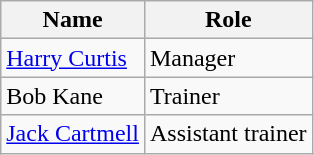<table class="wikitable">
<tr>
<th>Name</th>
<th>Role</th>
</tr>
<tr>
<td> <a href='#'>Harry Curtis</a></td>
<td>Manager</td>
</tr>
<tr>
<td> Bob Kane</td>
<td>Trainer</td>
</tr>
<tr>
<td> <a href='#'>Jack Cartmell</a></td>
<td>Assistant trainer</td>
</tr>
</table>
